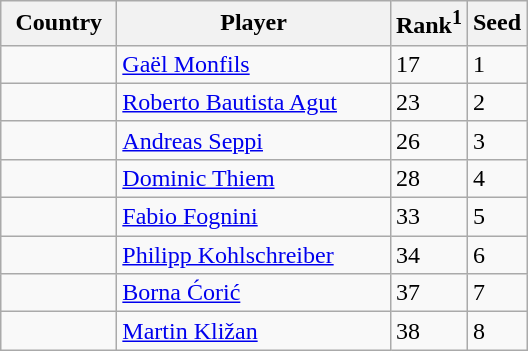<table class="sortable wikitable">
<tr>
<th width="70">Country</th>
<th width="175">Player</th>
<th>Rank<sup>1</sup></th>
<th>Seed</th>
</tr>
<tr>
<td></td>
<td><a href='#'>Gaël Monfils</a></td>
<td>17</td>
<td>1</td>
</tr>
<tr>
<td></td>
<td><a href='#'>Roberto Bautista Agut</a></td>
<td>23</td>
<td>2</td>
</tr>
<tr>
<td></td>
<td><a href='#'>Andreas Seppi</a></td>
<td>26</td>
<td>3</td>
</tr>
<tr>
<td></td>
<td><a href='#'>Dominic Thiem</a></td>
<td>28</td>
<td>4</td>
</tr>
<tr>
<td></td>
<td><a href='#'>Fabio Fognini</a></td>
<td>33</td>
<td>5</td>
</tr>
<tr>
<td></td>
<td><a href='#'>Philipp Kohlschreiber</a></td>
<td>34</td>
<td>6</td>
</tr>
<tr>
<td></td>
<td><a href='#'>Borna Ćorić</a></td>
<td>37</td>
<td>7</td>
</tr>
<tr>
<td></td>
<td><a href='#'>Martin Kližan</a></td>
<td>38</td>
<td>8</td>
</tr>
</table>
